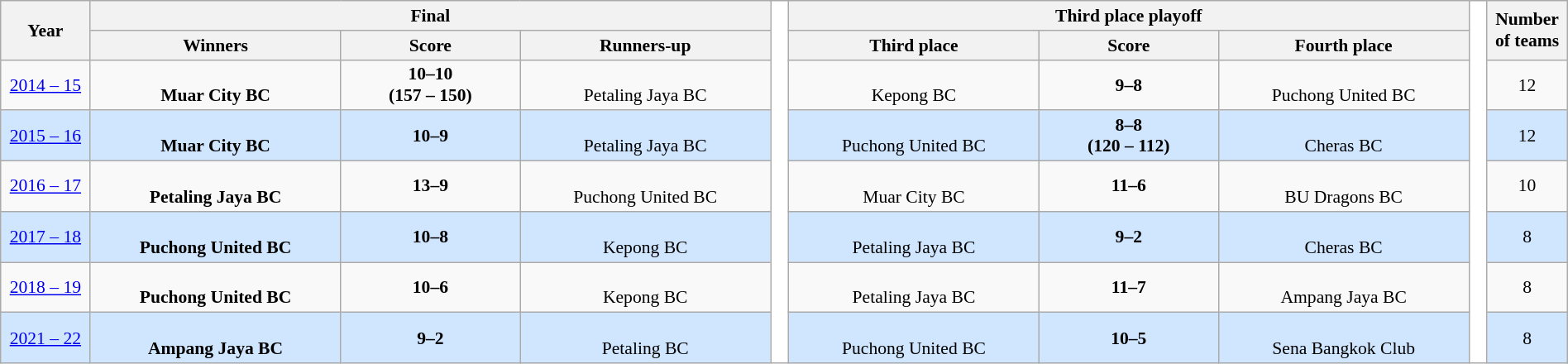<table class="wikitable" style="font-size: 90%; text-align: center; width: 100%;">
<tr>
<th rowspan="2" width="5%">Year</th>
<th colspan="3">Final</th>
<td rowspan="8" width="1%" style="background-color:#ffffff;"></td>
<th colspan="3">Third place playoff</th>
<td rowspan="8" width="1%" style="background-color:#ffffff;"></td>
<th rowspan="2" width="4%">Number of teams</th>
</tr>
<tr>
<th width="14%">Winners</th>
<th width="10%">Score</th>
<th width="14%">Runners-up</th>
<th width="14%">Third place</th>
<th width="10%">Score</th>
<th width="14%">Fourth place</th>
</tr>
<tr>
<td><a href='#'>2014 – 15</a></td>
<td><strong><br>Muar City BC</strong></td>
<td><strong>10–10<br>(157 – 150)</strong></td>
<td><br>Petaling Jaya BC</td>
<td><br>Kepong BC</td>
<td><strong>9–8</strong></td>
<td><br>Puchong United BC</td>
<td>12</td>
</tr>
<tr style="background:#D0E6FF;">
<td><a href='#'>2015 – 16</a></td>
<td><strong><br>Muar City BC</strong></td>
<td><strong>10–9</strong></td>
<td><br>Petaling Jaya BC</td>
<td><br>Puchong United BC</td>
<td><strong>8–8<br>(120 – 112)</strong></td>
<td><br>Cheras BC</td>
<td>12</td>
</tr>
<tr>
<td><a href='#'>2016 – 17</a></td>
<td><strong><br>Petaling Jaya BC</strong></td>
<td><strong>13–9</strong></td>
<td><br>Puchong United BC</td>
<td><br>Muar City BC</td>
<td><strong>11–6</strong></td>
<td><br>BU Dragons BC</td>
<td>10</td>
</tr>
<tr style="background:#D0E6FF;">
<td rowspan=1><a href='#'>2017 – 18</a></td>
<td><strong><br>Puchong United BC</strong></td>
<td><strong>10–8</strong></td>
<td><br>Kepong BC</td>
<td><br>Petaling Jaya BC</td>
<td><strong>9–2</strong></td>
<td><br>Cheras BC</td>
<td>8</td>
</tr>
<tr>
<td><a href='#'>2018 – 19</a></td>
<td><strong><br>Puchong United BC</strong></td>
<td><strong>10–6</strong></td>
<td><br>Kepong BC</td>
<td><br>Petaling Jaya BC</td>
<td><strong>11–7</strong></td>
<td><br>Ampang Jaya BC</td>
<td>8</td>
</tr>
<tr style="background:#D0E6FF;">
<td><a href='#'>2021 – 22</a></td>
<td><strong></strong><br><strong>Ampang Jaya BC</strong></td>
<td><strong>9–2</strong></td>
<td><strong></strong><br>Petaling BC</td>
<td><strong></strong><br>Puchong United BC</td>
<td><strong>10–5</strong></td>
<td><strong></strong><br>Sena Bangkok Club</td>
<td>8</td>
</tr>
</table>
